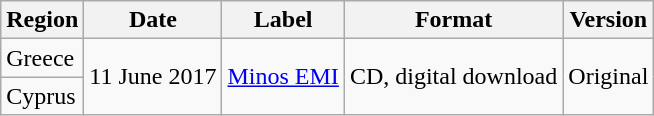<table class="sortable wikitable">
<tr>
<th>Region</th>
<th>Date</th>
<th>Label</th>
<th>Format</th>
<th>Version</th>
</tr>
<tr>
<td>Greece</td>
<td rowspan="2">11 June 2017</td>
<td rowspan="4"><a href='#'>Minos EMI</a></td>
<td rowspan="4">CD, digital download</td>
<td rowspan="2">Original</td>
</tr>
<tr>
<td>Cyprus</td>
</tr>
</table>
